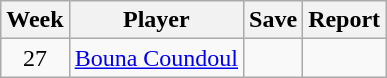<table class=wikitable>
<tr>
<th>Week</th>
<th>Player</th>
<th>Save</th>
<th>Report</th>
</tr>
<tr>
<td align=center>27</td>
<td> <a href='#'>Bouna Coundoul</a></td>
<td></td>
<td> </td>
</tr>
</table>
